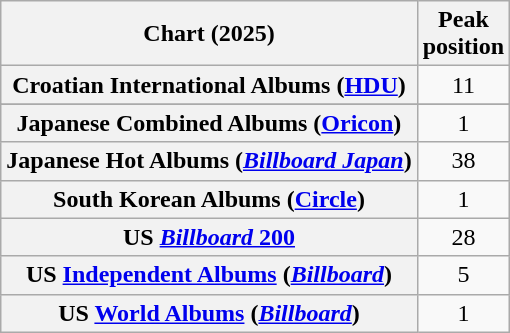<table class="wikitable sortable plainrowheaders" style="text-align:center">
<tr>
<th scope="col">Chart (2025)</th>
<th scope="col">Peak<br>position</th>
</tr>
<tr>
<th scope="row">Croatian International Albums (<a href='#'>HDU</a>)</th>
<td>11</td>
</tr>
<tr>
</tr>
<tr>
<th scope="row">Japanese Combined Albums (<a href='#'>Oricon</a>)</th>
<td>1</td>
</tr>
<tr>
<th scope="row">Japanese Hot Albums (<em><a href='#'>Billboard Japan</a></em>)</th>
<td>38</td>
</tr>
<tr>
<th scope="row">South Korean Albums (<a href='#'>Circle</a>)</th>
<td>1</td>
</tr>
<tr>
<th scope="row">US <a href='#'><em>Billboard</em> 200</a></th>
<td>28</td>
</tr>
<tr>
<th scope="row">US <a href='#'>Independent Albums</a> (<em><a href='#'>Billboard</a></em>)</th>
<td>5</td>
</tr>
<tr>
<th scope="row">US <a href='#'>World Albums</a> (<em><a href='#'>Billboard</a></em>)</th>
<td>1</td>
</tr>
</table>
